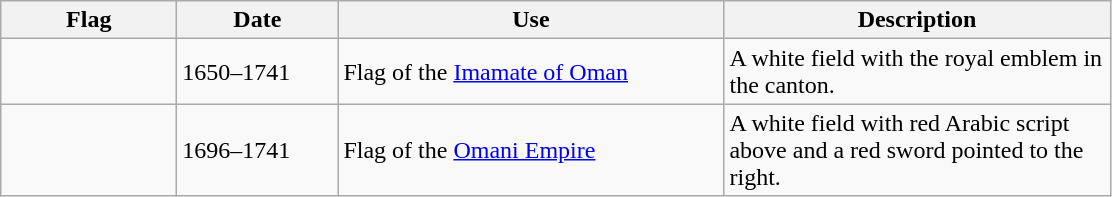<table class="wikitable">
<tr>
<th style="width:110px;">Flag</th>
<th style="width:100px;">Date</th>
<th style="width:250px;">Use</th>
<th style="width:250px;">Description</th>
</tr>
<tr>
<td></td>
<td>1650–1741</td>
<td>Flag of the <a href='#'>Imamate of Oman</a></td>
<td>A white field with the royal emblem in the canton.</td>
</tr>
<tr>
<td></td>
<td>1696–1741</td>
<td>Flag of the <a href='#'>Omani Empire</a></td>
<td>A white field with red Arabic script above and a red sword pointed to the right.</td>
</tr>
</table>
